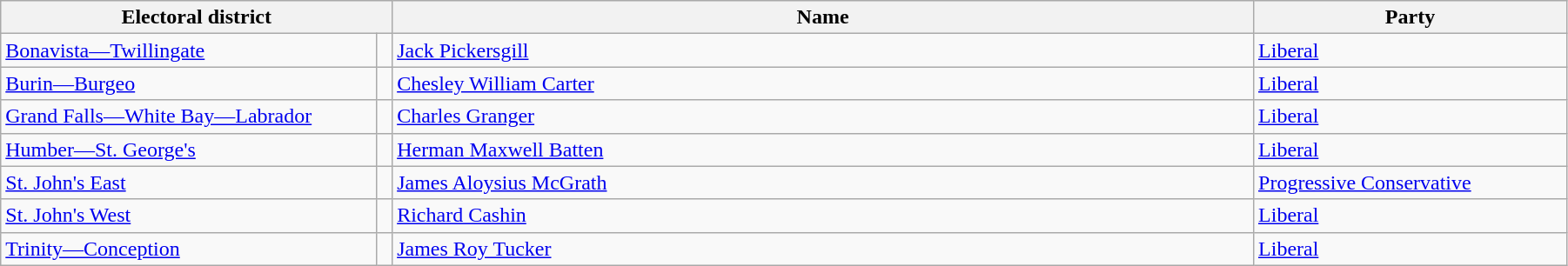<table class="wikitable" width=95%>
<tr>
<th colspan=2 width=25%>Electoral district</th>
<th>Name</th>
<th width=20%>Party</th>
</tr>
<tr>
<td width=24%><a href='#'>Bonavista—Twillingate</a></td>
<td></td>
<td><a href='#'>Jack Pickersgill</a></td>
<td><a href='#'>Liberal</a></td>
</tr>
<tr>
<td><a href='#'>Burin—Burgeo</a></td>
<td></td>
<td><a href='#'>Chesley William Carter</a></td>
<td><a href='#'>Liberal</a></td>
</tr>
<tr>
<td><a href='#'>Grand Falls—White Bay—Labrador</a></td>
<td></td>
<td><a href='#'>Charles Granger</a></td>
<td><a href='#'>Liberal</a></td>
</tr>
<tr>
<td><a href='#'>Humber—St. George's</a></td>
<td></td>
<td><a href='#'>Herman Maxwell Batten</a></td>
<td><a href='#'>Liberal</a></td>
</tr>
<tr>
<td><a href='#'>St. John's East</a></td>
<td></td>
<td><a href='#'>James Aloysius McGrath</a></td>
<td><a href='#'>Progressive Conservative</a></td>
</tr>
<tr>
<td><a href='#'>St. John's West</a></td>
<td></td>
<td><a href='#'>Richard Cashin</a></td>
<td><a href='#'>Liberal</a></td>
</tr>
<tr>
<td><a href='#'>Trinity—Conception</a></td>
<td></td>
<td><a href='#'>James Roy Tucker</a></td>
<td><a href='#'>Liberal</a></td>
</tr>
</table>
